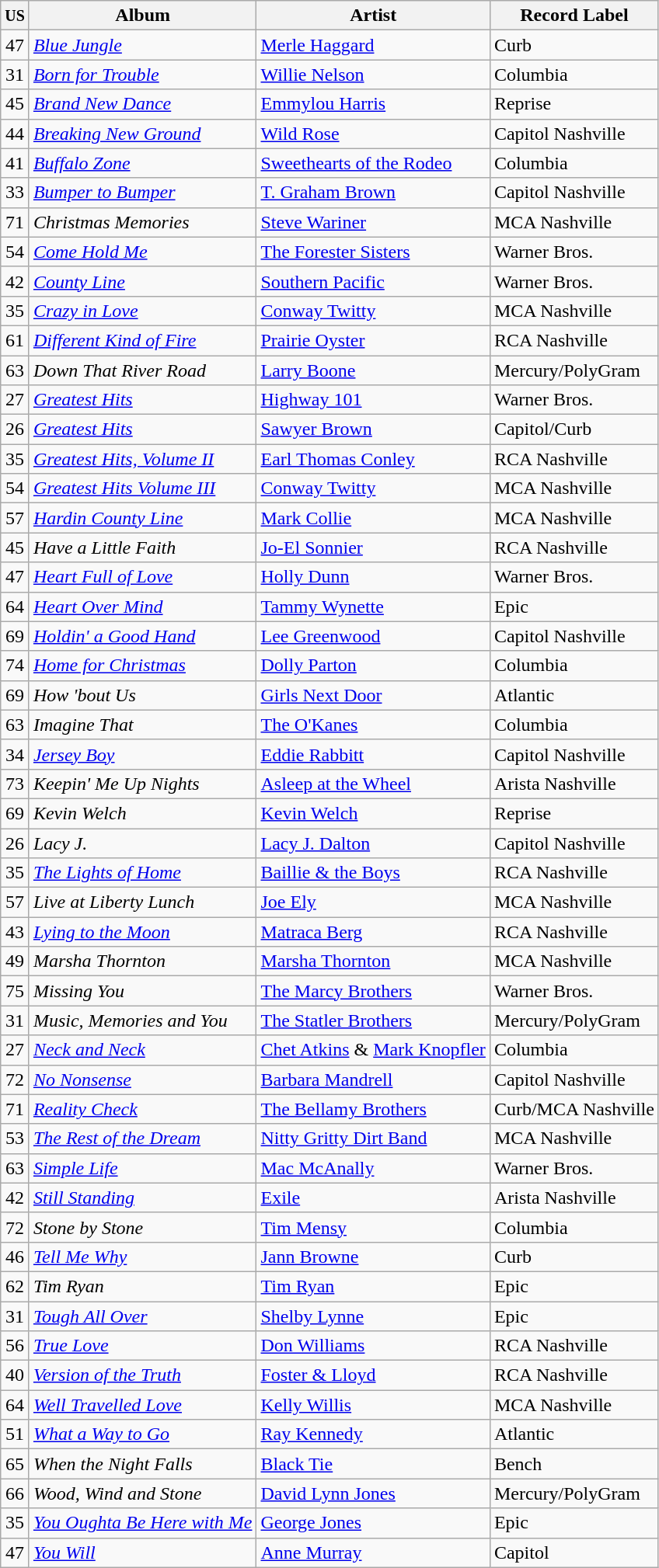<table class="wikitable sortable">
<tr>
<th><small>US</small></th>
<th>Album</th>
<th>Artist</th>
<th>Record Label</th>
</tr>
<tr>
<td align="center">47</td>
<td><em><a href='#'>Blue Jungle</a></em></td>
<td><a href='#'>Merle Haggard</a></td>
<td>Curb</td>
</tr>
<tr>
<td align="center">31</td>
<td><em><a href='#'>Born for Trouble</a></em></td>
<td><a href='#'>Willie Nelson</a></td>
<td>Columbia</td>
</tr>
<tr>
<td align="center">45</td>
<td><em><a href='#'>Brand New Dance</a></em></td>
<td><a href='#'>Emmylou Harris</a></td>
<td>Reprise</td>
</tr>
<tr>
<td align="center">44</td>
<td><em><a href='#'>Breaking New Ground</a></em></td>
<td><a href='#'>Wild Rose</a></td>
<td>Capitol Nashville</td>
</tr>
<tr>
<td align="center">41</td>
<td><em><a href='#'>Buffalo Zone</a></em></td>
<td><a href='#'>Sweethearts of the Rodeo</a></td>
<td>Columbia</td>
</tr>
<tr>
<td align="center">33</td>
<td><em><a href='#'>Bumper to Bumper</a></em></td>
<td><a href='#'>T. Graham Brown</a></td>
<td>Capitol Nashville</td>
</tr>
<tr>
<td align="center">71</td>
<td><em>Christmas Memories</em></td>
<td><a href='#'>Steve Wariner</a></td>
<td>MCA Nashville</td>
</tr>
<tr>
<td align="center">54</td>
<td><em><a href='#'>Come Hold Me</a></em></td>
<td><a href='#'>The Forester Sisters</a></td>
<td>Warner Bros.</td>
</tr>
<tr>
<td align="center">42</td>
<td><em><a href='#'>County Line</a></em></td>
<td><a href='#'>Southern Pacific</a></td>
<td>Warner Bros.</td>
</tr>
<tr>
<td align="center">35</td>
<td><em><a href='#'>Crazy in Love</a></em></td>
<td><a href='#'>Conway Twitty</a></td>
<td>MCA Nashville</td>
</tr>
<tr>
<td align="center">61</td>
<td><em><a href='#'>Different Kind of Fire</a></em></td>
<td><a href='#'>Prairie Oyster</a></td>
<td>RCA Nashville</td>
</tr>
<tr>
<td align="center">63</td>
<td><em>Down That River Road</em></td>
<td><a href='#'>Larry Boone</a></td>
<td>Mercury/PolyGram</td>
</tr>
<tr>
<td align="center">27</td>
<td><em><a href='#'>Greatest Hits</a></em></td>
<td><a href='#'>Highway 101</a></td>
<td>Warner Bros.</td>
</tr>
<tr>
<td align="center">26</td>
<td><em><a href='#'>Greatest Hits</a></em></td>
<td><a href='#'>Sawyer Brown</a></td>
<td>Capitol/Curb</td>
</tr>
<tr>
<td align="center">35</td>
<td><em><a href='#'>Greatest Hits, Volume II</a></em></td>
<td><a href='#'>Earl Thomas Conley</a></td>
<td>RCA Nashville</td>
</tr>
<tr>
<td align="center">54</td>
<td><em><a href='#'>Greatest Hits Volume III</a></em></td>
<td><a href='#'>Conway Twitty</a></td>
<td>MCA Nashville</td>
</tr>
<tr>
<td align="center">57</td>
<td><em><a href='#'>Hardin County Line</a></em></td>
<td><a href='#'>Mark Collie</a></td>
<td>MCA Nashville</td>
</tr>
<tr>
<td align="center">45</td>
<td><em>Have a Little Faith</em></td>
<td><a href='#'>Jo-El Sonnier</a></td>
<td>RCA Nashville</td>
</tr>
<tr>
<td align="center">47</td>
<td><em><a href='#'>Heart Full of Love</a></em></td>
<td><a href='#'>Holly Dunn</a></td>
<td>Warner Bros.</td>
</tr>
<tr>
<td align="center">64</td>
<td><em><a href='#'>Heart Over Mind</a></em></td>
<td><a href='#'>Tammy Wynette</a></td>
<td>Epic</td>
</tr>
<tr>
<td align="center">69</td>
<td><em><a href='#'>Holdin' a Good Hand</a></em></td>
<td><a href='#'>Lee Greenwood</a></td>
<td>Capitol Nashville</td>
</tr>
<tr>
<td align="center">74</td>
<td><em><a href='#'>Home for Christmas</a></em></td>
<td><a href='#'>Dolly Parton</a></td>
<td>Columbia</td>
</tr>
<tr>
<td align="center">69</td>
<td><em>How 'bout Us</em></td>
<td><a href='#'>Girls Next Door</a></td>
<td>Atlantic</td>
</tr>
<tr>
<td align="center">63</td>
<td><em>Imagine That</em></td>
<td><a href='#'>The O'Kanes</a></td>
<td>Columbia</td>
</tr>
<tr>
<td align="center">34</td>
<td><em><a href='#'>Jersey Boy</a></em></td>
<td><a href='#'>Eddie Rabbitt</a></td>
<td>Capitol Nashville</td>
</tr>
<tr>
<td align="center">73</td>
<td><em>Keepin' Me Up Nights</em></td>
<td><a href='#'>Asleep at the Wheel</a></td>
<td>Arista Nashville</td>
</tr>
<tr>
<td align="center">69</td>
<td><em>Kevin Welch</em></td>
<td><a href='#'>Kevin Welch</a></td>
<td>Reprise</td>
</tr>
<tr>
<td align="center">26</td>
<td><em>Lacy J.</em></td>
<td><a href='#'>Lacy J. Dalton</a></td>
<td>Capitol Nashville</td>
</tr>
<tr>
<td align="center">35</td>
<td><em><a href='#'>The Lights of Home</a></em></td>
<td><a href='#'>Baillie & the Boys</a></td>
<td>RCA Nashville</td>
</tr>
<tr>
<td align="center">57</td>
<td><em>Live at Liberty Lunch</em></td>
<td><a href='#'>Joe Ely</a></td>
<td>MCA Nashville</td>
</tr>
<tr>
<td align="center">43</td>
<td><em><a href='#'>Lying to the Moon</a></em></td>
<td><a href='#'>Matraca Berg</a></td>
<td>RCA Nashville</td>
</tr>
<tr>
<td align="center">49</td>
<td><em>Marsha Thornton</em></td>
<td><a href='#'>Marsha Thornton</a></td>
<td>MCA Nashville</td>
</tr>
<tr>
<td align="center">75</td>
<td><em>Missing You</em></td>
<td><a href='#'>The Marcy Brothers</a></td>
<td>Warner Bros.</td>
</tr>
<tr>
<td align="center">31</td>
<td><em>Music, Memories and You</em></td>
<td><a href='#'>The Statler Brothers</a></td>
<td>Mercury/PolyGram</td>
</tr>
<tr>
<td align="center">27</td>
<td><em><a href='#'>Neck and Neck</a></em></td>
<td><a href='#'>Chet Atkins</a> & <a href='#'>Mark Knopfler</a></td>
<td>Columbia</td>
</tr>
<tr>
<td align="center">72</td>
<td><em><a href='#'>No Nonsense</a></em></td>
<td><a href='#'>Barbara Mandrell</a></td>
<td>Capitol Nashville</td>
</tr>
<tr>
<td align="center">71</td>
<td><em><a href='#'>Reality Check</a></em></td>
<td><a href='#'>The Bellamy Brothers</a></td>
<td>Curb/MCA Nashville</td>
</tr>
<tr>
<td align="center">53</td>
<td><em><a href='#'>The Rest of the Dream</a></em></td>
<td><a href='#'>Nitty Gritty Dirt Band</a></td>
<td>MCA Nashville</td>
</tr>
<tr>
<td align="center">63</td>
<td><em><a href='#'>Simple Life</a></em></td>
<td><a href='#'>Mac McAnally</a></td>
<td>Warner Bros.</td>
</tr>
<tr>
<td align="center">42</td>
<td><em><a href='#'>Still Standing</a></em></td>
<td><a href='#'>Exile</a></td>
<td>Arista Nashville</td>
</tr>
<tr>
<td align="center">72</td>
<td><em>Stone by Stone</em></td>
<td><a href='#'>Tim Mensy</a></td>
<td>Columbia</td>
</tr>
<tr>
<td align="center">46</td>
<td><em><a href='#'>Tell Me Why</a></em></td>
<td><a href='#'>Jann Browne</a></td>
<td>Curb</td>
</tr>
<tr>
<td align="center">62</td>
<td><em>Tim Ryan</em></td>
<td><a href='#'>Tim Ryan</a></td>
<td>Epic</td>
</tr>
<tr>
<td align="center">31</td>
<td><em><a href='#'>Tough All Over</a></em></td>
<td><a href='#'>Shelby Lynne</a></td>
<td>Epic</td>
</tr>
<tr>
<td align="center">56</td>
<td><em><a href='#'>True Love</a></em></td>
<td><a href='#'>Don Williams</a></td>
<td>RCA Nashville</td>
</tr>
<tr>
<td align="center">40</td>
<td><em><a href='#'>Version of the Truth</a></em></td>
<td><a href='#'>Foster & Lloyd</a></td>
<td>RCA Nashville</td>
</tr>
<tr>
<td align="center">64</td>
<td><em><a href='#'>Well Travelled Love</a></em></td>
<td><a href='#'>Kelly Willis</a></td>
<td>MCA Nashville</td>
</tr>
<tr>
<td align="center">51</td>
<td><em><a href='#'>What a Way to Go</a></em></td>
<td><a href='#'>Ray Kennedy</a></td>
<td>Atlantic</td>
</tr>
<tr>
<td align="center">65</td>
<td><em>When the Night Falls</em></td>
<td><a href='#'>Black Tie</a></td>
<td>Bench</td>
</tr>
<tr>
<td align="center">66</td>
<td><em>Wood, Wind and Stone</em></td>
<td><a href='#'>David Lynn Jones</a></td>
<td>Mercury/PolyGram</td>
</tr>
<tr>
<td align="center">35</td>
<td><em><a href='#'>You Oughta Be Here with Me</a></em></td>
<td><a href='#'>George Jones</a></td>
<td>Epic</td>
</tr>
<tr>
<td align="center">47</td>
<td><em><a href='#'>You Will</a></em></td>
<td><a href='#'>Anne Murray</a></td>
<td>Capitol</td>
</tr>
</table>
